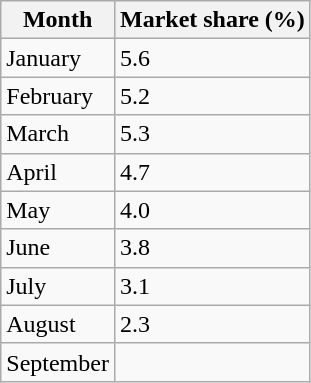<table class="wikitable">
<tr>
<th>Month</th>
<th>Market share (%)</th>
</tr>
<tr>
<td>January</td>
<td>5.6</td>
</tr>
<tr>
<td>February</td>
<td>5.2</td>
</tr>
<tr>
<td>March</td>
<td>5.3</td>
</tr>
<tr>
<td>April</td>
<td>4.7</td>
</tr>
<tr>
<td>May</td>
<td>4.0</td>
</tr>
<tr>
<td>June</td>
<td>3.8</td>
</tr>
<tr>
<td>July</td>
<td>3.1</td>
</tr>
<tr>
<td>August</td>
<td>2.3</td>
</tr>
<tr>
<td>September</td>
<td></td>
</tr>
</table>
